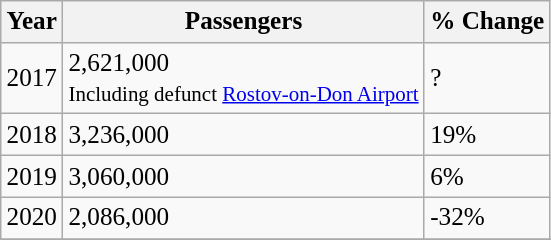<table class="wikitable" style="font-size: 105%">
<tr>
<th>Year</th>
<th>Passengers</th>
<th>% Change</th>
</tr>
<tr>
<td>2017</td>
<td>2,621,000<br><small>Including defunct <a href='#'>Rostov-on-Don Airport</a></small></td>
<td> ?</td>
</tr>
<tr>
<td>2018</td>
<td>3,236,000</td>
<td> 19%</td>
</tr>
<tr>
<td>2019</td>
<td>3,060,000<br></td>
<td> 6%</td>
</tr>
<tr>
<td>2020</td>
<td>2,086,000</td>
<td>-32%</td>
</tr>
<tr>
</tr>
</table>
